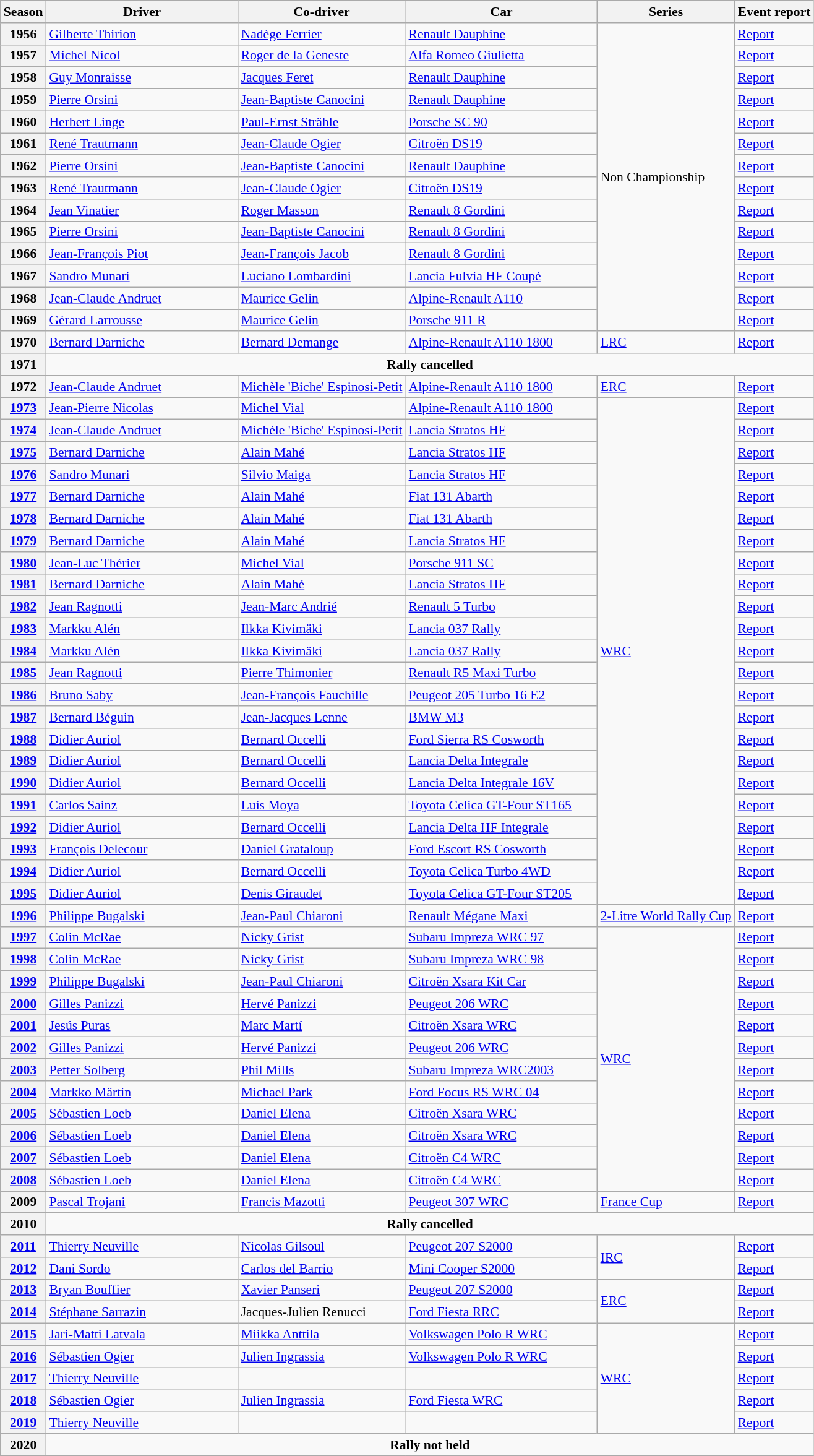<table class="wikitable" style="font-size:90%;">
<tr>
<th style="text-align: center">Season</th>
<th width=200>Driver</th>
<th>Co-driver</th>
<th width=200>Car</th>
<th>Series</th>
<th>Event report</th>
</tr>
<tr>
<th>1956</th>
<td> <a href='#'>Gilberte Thirion</a></td>
<td> <a href='#'>Nadège Ferrier</a></td>
<td><a href='#'>Renault Dauphine</a></td>
<td rowspan="14">Non Championship</td>
<td><a href='#'>Report</a></td>
</tr>
<tr>
<th>1957</th>
<td> <a href='#'>Michel Nicol</a></td>
<td> <a href='#'>Roger de la Geneste</a></td>
<td><a href='#'>Alfa Romeo Giulietta</a></td>
<td><a href='#'>Report</a></td>
</tr>
<tr>
<th>1958</th>
<td> <a href='#'>Guy Monraisse</a></td>
<td> <a href='#'>Jacques Feret</a></td>
<td><a href='#'>Renault Dauphine</a></td>
<td><a href='#'>Report</a></td>
</tr>
<tr>
<th>1959</th>
<td> <a href='#'>Pierre Orsini</a></td>
<td> <a href='#'>Jean-Baptiste Canocini</a></td>
<td><a href='#'>Renault Dauphine</a></td>
<td><a href='#'>Report</a></td>
</tr>
<tr>
<th>1960</th>
<td> <a href='#'>Herbert Linge</a></td>
<td> <a href='#'>Paul-Ernst Strähle</a></td>
<td><a href='#'>Porsche SC 90</a></td>
<td><a href='#'>Report</a></td>
</tr>
<tr>
<th>1961</th>
<td> <a href='#'>René Trautmann</a></td>
<td> <a href='#'>Jean-Claude Ogier</a></td>
<td><a href='#'>Citroën DS19</a></td>
<td><a href='#'>Report</a></td>
</tr>
<tr>
<th>1962</th>
<td> <a href='#'>Pierre Orsini</a></td>
<td> <a href='#'>Jean-Baptiste Canocini</a></td>
<td><a href='#'>Renault Dauphine</a></td>
<td><a href='#'>Report</a></td>
</tr>
<tr>
<th>1963</th>
<td> <a href='#'>René Trautmann</a></td>
<td> <a href='#'>Jean-Claude Ogier</a></td>
<td><a href='#'>Citroën DS19</a></td>
<td><a href='#'>Report</a></td>
</tr>
<tr>
<th>1964</th>
<td> <a href='#'>Jean Vinatier</a></td>
<td> <a href='#'>Roger Masson</a></td>
<td><a href='#'>Renault 8 Gordini</a></td>
<td><a href='#'>Report</a></td>
</tr>
<tr>
<th>1965</th>
<td> <a href='#'>Pierre Orsini</a></td>
<td> <a href='#'>Jean-Baptiste Canocini</a></td>
<td><a href='#'>Renault 8 Gordini</a></td>
<td><a href='#'>Report</a></td>
</tr>
<tr>
<th>1966</th>
<td> <a href='#'>Jean-François Piot</a></td>
<td> <a href='#'>Jean-François Jacob</a></td>
<td><a href='#'>Renault 8 Gordini</a></td>
<td><a href='#'>Report</a></td>
</tr>
<tr>
<th>1967</th>
<td> <a href='#'>Sandro Munari</a></td>
<td> <a href='#'>Luciano Lombardini</a></td>
<td><a href='#'>Lancia Fulvia HF Coupé</a></td>
<td><a href='#'>Report</a></td>
</tr>
<tr>
<th>1968</th>
<td> <a href='#'>Jean-Claude Andruet</a></td>
<td> <a href='#'>Maurice Gelin</a></td>
<td><a href='#'>Alpine-Renault A110</a></td>
<td><a href='#'>Report</a></td>
</tr>
<tr>
<th>1969</th>
<td> <a href='#'>Gérard Larrousse</a></td>
<td> <a href='#'>Maurice Gelin</a></td>
<td><a href='#'>Porsche 911 R</a></td>
<td><a href='#'>Report</a></td>
</tr>
<tr>
<th>1970</th>
<td> <a href='#'>Bernard Darniche</a></td>
<td> <a href='#'>Bernard Demange</a></td>
<td><a href='#'>Alpine-Renault A110 1800</a></td>
<td><a href='#'>ERC</a></td>
<td><a href='#'>Report</a></td>
</tr>
<tr>
<th>1971</th>
<td colspan="5" align="center"><strong>Rally cancelled</strong></td>
</tr>
<tr>
<th>1972</th>
<td> <a href='#'>Jean-Claude Andruet</a></td>
<td> <a href='#'>Michèle 'Biche' Espinosi-Petit</a></td>
<td><a href='#'>Alpine-Renault A110 1800</a></td>
<td><a href='#'>ERC</a></td>
<td><a href='#'>Report</a></td>
</tr>
<tr>
<th><a href='#'>1973</a></th>
<td> <a href='#'>Jean-Pierre Nicolas</a></td>
<td> <a href='#'>Michel Vial</a></td>
<td><a href='#'>Alpine-Renault A110 1800</a></td>
<td rowspan="23"><a href='#'>WRC</a></td>
<td><a href='#'>Report</a></td>
</tr>
<tr>
<th><a href='#'>1974</a></th>
<td> <a href='#'>Jean-Claude Andruet</a></td>
<td> <a href='#'>Michèle 'Biche' Espinosi-Petit</a></td>
<td><a href='#'>Lancia Stratos HF</a></td>
<td><a href='#'>Report</a></td>
</tr>
<tr>
<th><a href='#'>1975</a></th>
<td> <a href='#'>Bernard Darniche</a></td>
<td> <a href='#'>Alain Mahé</a></td>
<td><a href='#'>Lancia Stratos HF</a></td>
<td><a href='#'>Report</a></td>
</tr>
<tr>
<th><a href='#'>1976</a></th>
<td> <a href='#'>Sandro Munari</a></td>
<td> <a href='#'>Silvio Maiga</a></td>
<td><a href='#'>Lancia Stratos HF</a></td>
<td><a href='#'>Report</a></td>
</tr>
<tr>
<th><a href='#'>1977</a></th>
<td> <a href='#'>Bernard Darniche</a></td>
<td> <a href='#'>Alain Mahé</a></td>
<td><a href='#'>Fiat 131 Abarth</a></td>
<td><a href='#'>Report</a></td>
</tr>
<tr>
<th><a href='#'>1978</a></th>
<td> <a href='#'>Bernard Darniche</a></td>
<td> <a href='#'>Alain Mahé</a></td>
<td><a href='#'>Fiat 131 Abarth</a></td>
<td><a href='#'>Report</a></td>
</tr>
<tr>
<th><a href='#'>1979</a></th>
<td> <a href='#'>Bernard Darniche</a></td>
<td> <a href='#'>Alain Mahé</a></td>
<td><a href='#'>Lancia Stratos HF</a></td>
<td><a href='#'>Report</a></td>
</tr>
<tr>
<th><a href='#'>1980</a></th>
<td> <a href='#'>Jean-Luc Thérier</a></td>
<td> <a href='#'>Michel Vial</a></td>
<td><a href='#'>Porsche 911 SC</a></td>
<td><a href='#'>Report</a></td>
</tr>
<tr>
<th><a href='#'>1981</a></th>
<td> <a href='#'>Bernard Darniche</a></td>
<td> <a href='#'>Alain Mahé</a></td>
<td><a href='#'>Lancia Stratos HF</a></td>
<td><a href='#'>Report</a></td>
</tr>
<tr>
<th><a href='#'>1982</a></th>
<td> <a href='#'>Jean Ragnotti</a></td>
<td> <a href='#'>Jean-Marc Andrié</a></td>
<td><a href='#'>Renault 5 Turbo</a></td>
<td><a href='#'>Report</a></td>
</tr>
<tr>
<th><a href='#'>1983</a></th>
<td> <a href='#'>Markku Alén</a></td>
<td> <a href='#'>Ilkka Kivimäki</a></td>
<td><a href='#'>Lancia 037 Rally</a></td>
<td><a href='#'>Report</a></td>
</tr>
<tr>
<th><a href='#'>1984</a></th>
<td> <a href='#'>Markku Alén</a></td>
<td> <a href='#'>Ilkka Kivimäki</a></td>
<td><a href='#'>Lancia 037 Rally</a></td>
<td><a href='#'>Report</a></td>
</tr>
<tr>
<th><a href='#'>1985</a></th>
<td> <a href='#'>Jean Ragnotti</a></td>
<td> <a href='#'>Pierre Thimonier</a></td>
<td><a href='#'>Renault R5 Maxi Turbo</a></td>
<td><a href='#'>Report</a></td>
</tr>
<tr>
<th><a href='#'>1986</a></th>
<td> <a href='#'>Bruno Saby</a></td>
<td> <a href='#'>Jean-François Fauchille</a></td>
<td><a href='#'>Peugeot 205 Turbo 16 E2</a></td>
<td><a href='#'>Report</a></td>
</tr>
<tr>
<th><a href='#'>1987</a></th>
<td> <a href='#'>Bernard Béguin</a></td>
<td> <a href='#'>Jean-Jacques Lenne</a></td>
<td><a href='#'>BMW M3</a></td>
<td><a href='#'>Report</a></td>
</tr>
<tr>
<th><a href='#'>1988</a></th>
<td> <a href='#'>Didier Auriol</a></td>
<td> <a href='#'>Bernard Occelli</a></td>
<td><a href='#'>Ford Sierra RS Cosworth</a></td>
<td><a href='#'>Report</a></td>
</tr>
<tr>
<th><a href='#'>1989</a></th>
<td> <a href='#'>Didier Auriol</a></td>
<td> <a href='#'>Bernard Occelli</a></td>
<td><a href='#'>Lancia Delta Integrale</a></td>
<td><a href='#'>Report</a></td>
</tr>
<tr>
<th><a href='#'>1990</a></th>
<td> <a href='#'>Didier Auriol</a></td>
<td> <a href='#'>Bernard Occelli</a></td>
<td><a href='#'>Lancia Delta Integrale 16V</a></td>
<td><a href='#'>Report</a></td>
</tr>
<tr>
<th><a href='#'>1991</a></th>
<td> <a href='#'>Carlos Sainz</a></td>
<td> <a href='#'>Luís Moya</a></td>
<td><a href='#'>Toyota Celica GT-Four ST165</a></td>
<td><a href='#'>Report</a></td>
</tr>
<tr>
<th><a href='#'>1992</a></th>
<td> <a href='#'>Didier Auriol</a></td>
<td> <a href='#'>Bernard Occelli</a></td>
<td><a href='#'>Lancia Delta HF Integrale</a></td>
<td><a href='#'>Report</a></td>
</tr>
<tr>
<th><a href='#'>1993</a></th>
<td> <a href='#'>François Delecour</a></td>
<td> <a href='#'>Daniel Grataloup</a></td>
<td><a href='#'>Ford Escort RS Cosworth</a></td>
<td><a href='#'>Report</a></td>
</tr>
<tr>
<th><a href='#'>1994</a></th>
<td> <a href='#'>Didier Auriol</a></td>
<td> <a href='#'>Bernard Occelli</a></td>
<td><a href='#'>Toyota Celica Turbo 4WD</a></td>
<td><a href='#'>Report</a></td>
</tr>
<tr>
<th><a href='#'>1995</a></th>
<td> <a href='#'>Didier Auriol</a></td>
<td> <a href='#'>Denis Giraudet</a></td>
<td><a href='#'>Toyota Celica GT-Four ST205</a></td>
<td><a href='#'>Report</a></td>
</tr>
<tr>
<th><a href='#'>1996</a></th>
<td> <a href='#'>Philippe Bugalski</a></td>
<td> <a href='#'>Jean-Paul Chiaroni</a></td>
<td><a href='#'>Renault Mégane Maxi</a></td>
<td><a href='#'>2-Litre World Rally Cup</a></td>
<td><a href='#'>Report</a></td>
</tr>
<tr>
<th><a href='#'>1997</a></th>
<td> <a href='#'>Colin McRae</a></td>
<td> <a href='#'>Nicky Grist</a></td>
<td><a href='#'>Subaru Impreza WRC 97</a></td>
<td rowspan="12"><a href='#'>WRC</a></td>
<td><a href='#'>Report</a></td>
</tr>
<tr>
<th><a href='#'>1998</a></th>
<td> <a href='#'>Colin McRae</a></td>
<td> <a href='#'>Nicky Grist</a></td>
<td><a href='#'>Subaru Impreza WRC 98</a></td>
<td><a href='#'>Report</a></td>
</tr>
<tr>
<th><a href='#'>1999</a></th>
<td> <a href='#'>Philippe Bugalski</a></td>
<td> <a href='#'>Jean-Paul Chiaroni</a></td>
<td><a href='#'>Citroën Xsara Kit Car</a></td>
<td><a href='#'>Report</a></td>
</tr>
<tr>
<th><a href='#'>2000</a></th>
<td> <a href='#'>Gilles Panizzi</a></td>
<td> <a href='#'>Hervé Panizzi</a></td>
<td><a href='#'>Peugeot 206 WRC</a></td>
<td><a href='#'>Report</a></td>
</tr>
<tr>
<th><a href='#'>2001</a></th>
<td> <a href='#'>Jesús Puras</a></td>
<td> <a href='#'>Marc Martí</a></td>
<td><a href='#'>Citroën Xsara WRC</a></td>
<td><a href='#'>Report</a></td>
</tr>
<tr>
<th><a href='#'>2002</a></th>
<td> <a href='#'>Gilles Panizzi</a></td>
<td> <a href='#'>Hervé Panizzi</a></td>
<td><a href='#'>Peugeot 206 WRC</a></td>
<td><a href='#'>Report</a></td>
</tr>
<tr>
<th><a href='#'>2003</a></th>
<td> <a href='#'>Petter Solberg</a></td>
<td> <a href='#'>Phil Mills</a></td>
<td><a href='#'>Subaru Impreza WRC2003</a></td>
<td><a href='#'>Report</a></td>
</tr>
<tr>
<th><a href='#'>2004</a></th>
<td> <a href='#'>Markko Märtin</a></td>
<td> <a href='#'>Michael Park</a></td>
<td><a href='#'>Ford Focus RS WRC 04</a></td>
<td><a href='#'>Report</a></td>
</tr>
<tr>
<th><a href='#'>2005</a></th>
<td> <a href='#'>Sébastien Loeb</a></td>
<td> <a href='#'>Daniel Elena</a></td>
<td><a href='#'>Citroën Xsara WRC</a></td>
<td><a href='#'>Report</a></td>
</tr>
<tr>
<th><a href='#'>2006</a></th>
<td> <a href='#'>Sébastien Loeb</a></td>
<td> <a href='#'>Daniel Elena</a></td>
<td><a href='#'>Citroën Xsara WRC</a></td>
<td><a href='#'>Report</a></td>
</tr>
<tr>
<th><a href='#'>2007</a></th>
<td> <a href='#'>Sébastien Loeb</a></td>
<td> <a href='#'>Daniel Elena</a></td>
<td><a href='#'>Citroën C4 WRC</a></td>
<td><a href='#'>Report</a></td>
</tr>
<tr>
<th><a href='#'>2008</a></th>
<td> <a href='#'>Sébastien Loeb</a></td>
<td> <a href='#'>Daniel Elena</a></td>
<td><a href='#'>Citroën C4 WRC</a></td>
<td><a href='#'>Report</a></td>
</tr>
<tr>
<th>2009</th>
<td> <a href='#'>Pascal Trojani</a></td>
<td> <a href='#'>Francis Mazotti</a></td>
<td><a href='#'>Peugeot 307 WRC</a></td>
<td><a href='#'>France Cup</a></td>
<td><a href='#'>Report</a></td>
</tr>
<tr>
<th>2010</th>
<td colspan="5" align="center"><strong>Rally cancelled</strong></td>
</tr>
<tr>
<th><a href='#'>2011</a></th>
<td> <a href='#'>Thierry Neuville</a></td>
<td> <a href='#'>Nicolas Gilsoul</a></td>
<td><a href='#'>Peugeot 207 S2000</a></td>
<td rowspan="2"><a href='#'>IRC</a></td>
<td><a href='#'>Report</a></td>
</tr>
<tr>
<th><a href='#'>2012</a></th>
<td> <a href='#'>Dani Sordo</a></td>
<td> <a href='#'>Carlos del Barrio</a></td>
<td><a href='#'>Mini Cooper S2000</a></td>
<td><a href='#'>Report</a></td>
</tr>
<tr>
<th><a href='#'>2013</a></th>
<td> <a href='#'>Bryan Bouffier</a></td>
<td> <a href='#'>Xavier Panseri</a></td>
<td><a href='#'>Peugeot 207 S2000</a></td>
<td rowspan="2"><a href='#'>ERC</a></td>
<td><a href='#'>Report</a></td>
</tr>
<tr>
<th><a href='#'>2014</a></th>
<td> <a href='#'>Stéphane Sarrazin</a></td>
<td> Jacques-Julien Renucci</td>
<td><a href='#'>Ford Fiesta RRC</a></td>
<td><a href='#'>Report</a></td>
</tr>
<tr>
<th><a href='#'>2015</a></th>
<td> <a href='#'>Jari-Matti Latvala</a></td>
<td> <a href='#'>Miikka Anttila</a></td>
<td><a href='#'>Volkswagen Polo R WRC</a></td>
<td rowspan="5"><a href='#'>WRC</a></td>
<td><a href='#'>Report</a></td>
</tr>
<tr>
<th><a href='#'>2016</a></th>
<td> <a href='#'>Sébastien Ogier</a></td>
<td> <a href='#'>Julien Ingrassia</a></td>
<td><a href='#'>Volkswagen Polo R WRC</a></td>
<td><a href='#'>Report</a></td>
</tr>
<tr>
<th><a href='#'>2017</a></th>
<td> <a href='#'>Thierry Neuville</a></td>
<td></td>
<td></td>
<td><a href='#'>Report</a></td>
</tr>
<tr>
<th><a href='#'>2018</a></th>
<td> <a href='#'>Sébastien Ogier</a></td>
<td> <a href='#'>Julien Ingrassia</a></td>
<td><a href='#'>Ford Fiesta WRC</a></td>
<td><a href='#'>Report</a></td>
</tr>
<tr>
<th><a href='#'>2019</a></th>
<td> <a href='#'>Thierry Neuville</a></td>
<td></td>
<td></td>
<td><a href='#'>Report</a></td>
</tr>
<tr>
<th>2020</th>
<td colspan="5" align="center"><strong>Rally not held</strong></td>
</tr>
<tr>
</tr>
</table>
